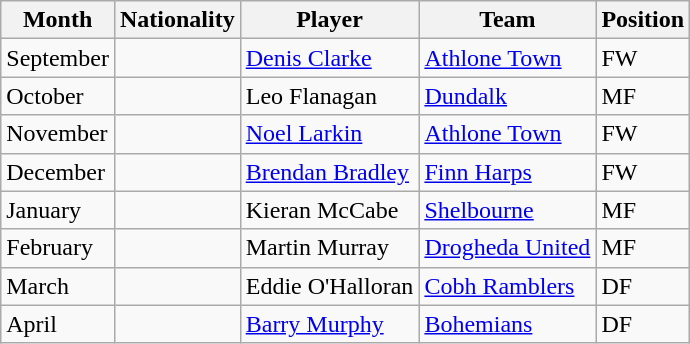<table class="wikitable sortable">
<tr>
<th>Month</th>
<th>Nationality</th>
<th>Player</th>
<th>Team</th>
<th>Position</th>
</tr>
<tr>
<td>September</td>
<td></td>
<td><a href='#'>Denis Clarke</a></td>
<td><a href='#'>Athlone Town</a></td>
<td>FW</td>
</tr>
<tr>
<td>October</td>
<td></td>
<td>Leo Flanagan</td>
<td><a href='#'>Dundalk</a></td>
<td>MF</td>
</tr>
<tr>
<td>November</td>
<td></td>
<td><a href='#'>Noel Larkin</a></td>
<td><a href='#'>Athlone Town</a></td>
<td>FW</td>
</tr>
<tr>
<td>December</td>
<td></td>
<td><a href='#'>Brendan Bradley</a></td>
<td><a href='#'>Finn Harps</a></td>
<td>FW</td>
</tr>
<tr>
<td>January</td>
<td></td>
<td>Kieran McCabe</td>
<td><a href='#'>Shelbourne</a></td>
<td>MF</td>
</tr>
<tr>
<td>February</td>
<td></td>
<td>Martin Murray</td>
<td><a href='#'>Drogheda United</a></td>
<td>MF</td>
</tr>
<tr>
<td>March</td>
<td></td>
<td>Eddie O'Halloran</td>
<td><a href='#'>Cobh Ramblers</a></td>
<td>DF</td>
</tr>
<tr>
<td>April</td>
<td></td>
<td><a href='#'>Barry Murphy</a></td>
<td><a href='#'>Bohemians</a></td>
<td>DF</td>
</tr>
</table>
